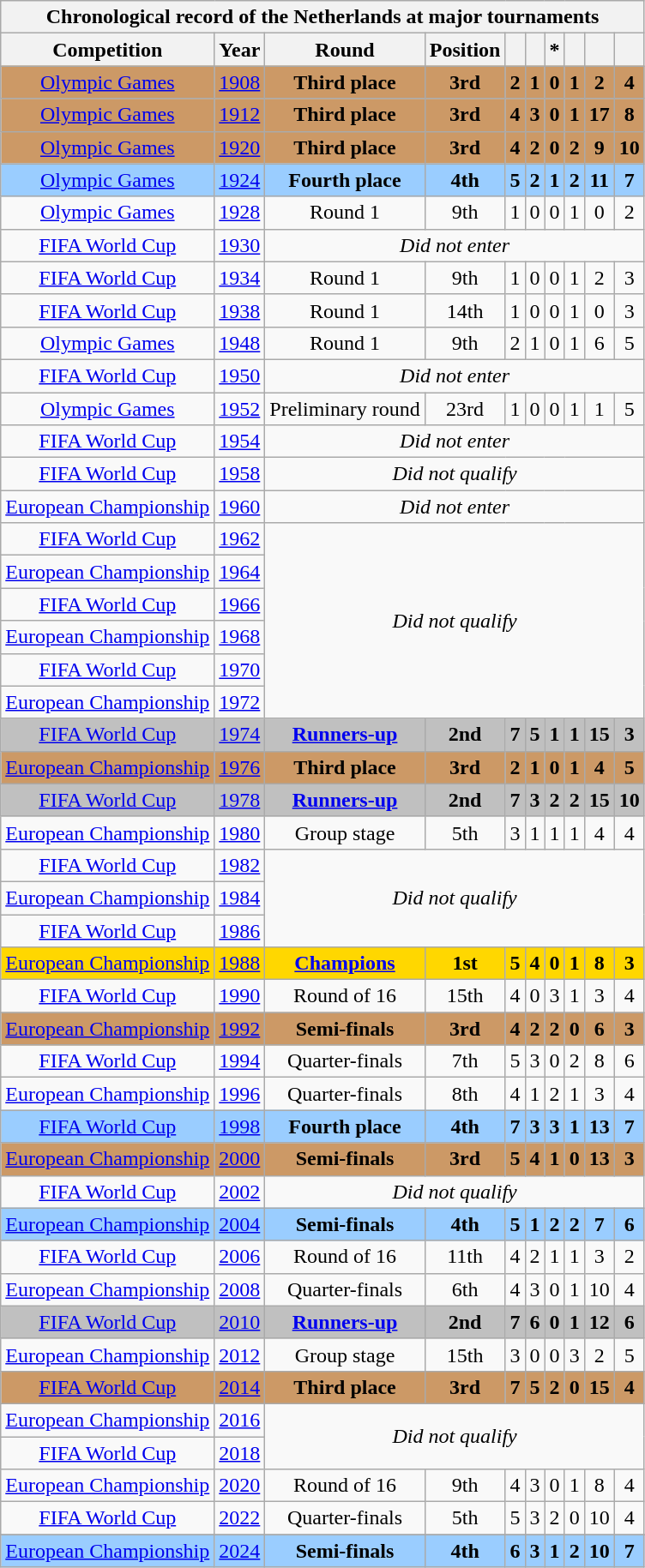<table class="wikitable collapsible collapsed" style="text-align: center;">
<tr>
<th colspan=10>Chronological record of the Netherlands at major tournaments</th>
</tr>
<tr>
<th>Competition</th>
<th>Year</th>
<th>Round</th>
<th>Position</th>
<th></th>
<th></th>
<th>*</th>
<th></th>
<th></th>
<th></th>
</tr>
<tr style="background:#c96;">
<td><a href='#'>Olympic Games</a></td>
<td> <a href='#'>1908</a></td>
<td><strong>Third place</strong></td>
<td><strong>3rd</strong></td>
<td><strong>2</strong></td>
<td><strong>1</strong></td>
<td><strong>0</strong></td>
<td><strong>1</strong></td>
<td><strong>2</strong></td>
<td><strong>4</strong></td>
</tr>
<tr style="background:#c96;">
<td><a href='#'>Olympic Games</a></td>
<td> <a href='#'>1912</a></td>
<td><strong>Third place</strong></td>
<td><strong>3rd</strong></td>
<td><strong>4</strong></td>
<td><strong>3</strong></td>
<td><strong>0</strong></td>
<td><strong>1</strong></td>
<td><strong>17</strong></td>
<td><strong>8</strong></td>
</tr>
<tr style="background:#c96;">
<td><a href='#'>Olympic Games</a></td>
<td> <a href='#'>1920</a></td>
<td><strong>Third place</strong></td>
<td><strong>3rd</strong></td>
<td><strong>4</strong></td>
<td><strong>2</strong></td>
<td><strong>0</strong></td>
<td><strong>2</strong></td>
<td><strong>9</strong></td>
<td><strong>10</strong></td>
</tr>
<tr style="background:#9acdff;">
<td><a href='#'>Olympic Games</a></td>
<td> <a href='#'>1924</a></td>
<td><strong>Fourth place</strong></td>
<td><strong>4th</strong></td>
<td><strong>5</strong></td>
<td><strong>2</strong></td>
<td><strong>1</strong></td>
<td><strong>2</strong></td>
<td><strong>11</strong></td>
<td><strong>7</strong></td>
</tr>
<tr>
<td><a href='#'>Olympic Games</a></td>
<td> <a href='#'>1928</a></td>
<td>Round 1</td>
<td>9th</td>
<td>1</td>
<td>0</td>
<td>0</td>
<td>1</td>
<td>0</td>
<td>2</td>
</tr>
<tr>
<td><a href='#'>FIFA World Cup</a></td>
<td> <a href='#'>1930</a></td>
<td colspan=8><em>Did not enter</em></td>
</tr>
<tr>
<td><a href='#'>FIFA World Cup</a></td>
<td> <a href='#'>1934</a></td>
<td>Round 1</td>
<td>9th</td>
<td>1</td>
<td>0</td>
<td>0</td>
<td>1</td>
<td>2</td>
<td>3</td>
</tr>
<tr>
<td><a href='#'>FIFA World Cup</a></td>
<td> <a href='#'>1938</a></td>
<td>Round 1</td>
<td>14th</td>
<td>1</td>
<td>0</td>
<td>0</td>
<td>1</td>
<td>0</td>
<td>3</td>
</tr>
<tr>
<td><a href='#'>Olympic Games</a></td>
<td> <a href='#'>1948</a></td>
<td>Round 1</td>
<td>9th</td>
<td>2</td>
<td>1</td>
<td>0</td>
<td>1</td>
<td>6</td>
<td>5</td>
</tr>
<tr>
<td><a href='#'>FIFA World Cup</a></td>
<td> <a href='#'>1950</a></td>
<td colspan=8><em>Did not enter</em></td>
</tr>
<tr>
<td><a href='#'>Olympic Games</a></td>
<td> <a href='#'>1952</a></td>
<td>Preliminary round</td>
<td>23rd</td>
<td>1</td>
<td>0</td>
<td>0</td>
<td>1</td>
<td>1</td>
<td>5</td>
</tr>
<tr>
<td><a href='#'>FIFA World Cup</a></td>
<td> <a href='#'>1954</a></td>
<td colspan=8><em>Did not enter</em></td>
</tr>
<tr>
<td><a href='#'>FIFA World Cup</a></td>
<td> <a href='#'>1958</a></td>
<td colspan=8><em>Did not qualify</em></td>
</tr>
<tr>
<td><a href='#'>European Championship</a></td>
<td> <a href='#'>1960</a></td>
<td colspan=8><em>Did not enter</em></td>
</tr>
<tr>
<td><a href='#'>FIFA World Cup</a></td>
<td> <a href='#'>1962</a></td>
<td rowspan=6 colspan=8><em>Did not qualify</em></td>
</tr>
<tr>
<td><a href='#'>European Championship</a></td>
<td> <a href='#'>1964</a></td>
</tr>
<tr>
<td><a href='#'>FIFA World Cup</a></td>
<td> <a href='#'>1966</a></td>
</tr>
<tr>
<td><a href='#'>European Championship</a></td>
<td> <a href='#'>1968</a></td>
</tr>
<tr>
<td><a href='#'>FIFA World Cup</a></td>
<td> <a href='#'>1970</a></td>
</tr>
<tr>
<td><a href='#'>European Championship</a></td>
<td> <a href='#'>1972</a></td>
</tr>
<tr style="background:silver;">
<td><a href='#'>FIFA World Cup</a></td>
<td> <a href='#'>1974</a></td>
<td><strong><a href='#'>Runners-up</a></strong></td>
<td><strong>2nd</strong></td>
<td><strong>7</strong></td>
<td><strong>5</strong></td>
<td><strong>1</strong></td>
<td><strong>1</strong></td>
<td><strong>15</strong></td>
<td><strong>3</strong></td>
</tr>
<tr style="background:#c96">
<td><a href='#'>European Championship</a></td>
<td> <a href='#'>1976</a></td>
<td><strong>Third place</strong></td>
<td><strong>3rd</strong></td>
<td><strong>2</strong></td>
<td><strong>1</strong></td>
<td><strong>0</strong></td>
<td><strong>1</strong></td>
<td><strong>4</strong></td>
<td><strong>5</strong></td>
</tr>
<tr style="background:silver;">
<td><a href='#'>FIFA World Cup</a></td>
<td> <a href='#'>1978</a></td>
<td><strong><a href='#'>Runners-up</a></strong></td>
<td><strong>2nd</strong></td>
<td><strong>7</strong></td>
<td><strong>3</strong></td>
<td><strong>2</strong></td>
<td><strong>2</strong></td>
<td><strong>15</strong></td>
<td><strong>10</strong></td>
</tr>
<tr>
<td><a href='#'>European Championship</a></td>
<td> <a href='#'>1980</a></td>
<td>Group stage</td>
<td>5th</td>
<td>3</td>
<td>1</td>
<td>1</td>
<td>1</td>
<td>4</td>
<td>4</td>
</tr>
<tr>
<td><a href='#'>FIFA World Cup</a></td>
<td> <a href='#'>1982</a></td>
<td rowspan=3 colspan=8><em>Did not qualify</em></td>
</tr>
<tr>
<td><a href='#'>European Championship</a></td>
<td> <a href='#'>1984</a></td>
</tr>
<tr>
<td><a href='#'>FIFA World Cup</a></td>
<td> <a href='#'>1986</a></td>
</tr>
<tr bgcolor=Gold>
<td><a href='#'>European Championship</a></td>
<td> <a href='#'>1988</a></td>
<td><strong><a href='#'>Champions</a></strong></td>
<td><strong>1st</strong></td>
<td><strong>5</strong></td>
<td><strong>4</strong></td>
<td><strong>0</strong></td>
<td><strong>1</strong></td>
<td><strong>8</strong></td>
<td><strong>3</strong></td>
</tr>
<tr>
<td><a href='#'>FIFA World Cup</a></td>
<td> <a href='#'>1990</a></td>
<td>Round of 16</td>
<td>15th</td>
<td>4</td>
<td>0</td>
<td>3</td>
<td>1</td>
<td>3</td>
<td>4</td>
</tr>
<tr bgcolor=cc9966>
<td><a href='#'>European Championship</a></td>
<td> <a href='#'>1992</a></td>
<td><strong>Semi-finals</strong></td>
<td><strong>3rd</strong></td>
<td><strong>4</strong></td>
<td><strong>2</strong></td>
<td><strong>2</strong></td>
<td><strong>0</strong></td>
<td><strong>6</strong></td>
<td><strong>3</strong></td>
</tr>
<tr>
<td><a href='#'>FIFA World Cup</a></td>
<td> <a href='#'>1994</a></td>
<td>Quarter-finals</td>
<td>7th</td>
<td>5</td>
<td>3</td>
<td>0</td>
<td>2</td>
<td>8</td>
<td>6</td>
</tr>
<tr>
<td><a href='#'>European Championship</a></td>
<td> <a href='#'>1996</a></td>
<td>Quarter-finals</td>
<td>8th</td>
<td>4</td>
<td>1</td>
<td>2</td>
<td>1</td>
<td>3</td>
<td>4</td>
</tr>
<tr style="background:#9acdff;">
<td><a href='#'>FIFA World Cup</a></td>
<td> <a href='#'>1998</a></td>
<td><strong>Fourth place</strong></td>
<td><strong>4th</strong></td>
<td><strong>7</strong></td>
<td><strong>3</strong></td>
<td><strong>3</strong></td>
<td><strong>1</strong></td>
<td><strong>13</strong></td>
<td><strong>7</strong></td>
</tr>
<tr bgcolor=cc9966>
<td><a href='#'>European Championship</a></td>
<td>  <a href='#'>2000</a></td>
<td><strong>Semi-finals</strong></td>
<td><strong>3rd</strong></td>
<td><strong>5</strong></td>
<td><strong>4</strong></td>
<td><strong>1</strong></td>
<td><strong>0</strong></td>
<td><strong>13</strong></td>
<td><strong>3</strong></td>
</tr>
<tr>
<td><a href='#'>FIFA World Cup</a></td>
<td>  <a href='#'>2002</a></td>
<td colspan=8><em>Did not qualify</em></td>
</tr>
<tr style="background:#9acdff;">
<td><a href='#'>European Championship</a></td>
<td> <a href='#'>2004</a></td>
<td><strong>Semi-finals</strong></td>
<td><strong>4th</strong></td>
<td><strong>5</strong></td>
<td><strong>1</strong></td>
<td><strong>2</strong></td>
<td><strong>2</strong></td>
<td><strong>7</strong></td>
<td><strong>6</strong></td>
</tr>
<tr>
<td><a href='#'>FIFA World Cup</a></td>
<td> <a href='#'>2006</a></td>
<td>Round of 16</td>
<td>11th</td>
<td>4</td>
<td>2</td>
<td>1</td>
<td>1</td>
<td>3</td>
<td>2</td>
</tr>
<tr>
<td><a href='#'>European Championship</a></td>
<td>  <a href='#'>2008</a></td>
<td>Quarter-finals</td>
<td>6th</td>
<td>4</td>
<td>3</td>
<td>0</td>
<td>1</td>
<td>10</td>
<td>4</td>
</tr>
<tr style="background:silver;">
<td><a href='#'>FIFA World Cup</a></td>
<td> <a href='#'>2010</a></td>
<td><strong><a href='#'>Runners-up</a></strong></td>
<td><strong>2nd</strong></td>
<td><strong>7</strong></td>
<td><strong>6</strong></td>
<td><strong>0</strong></td>
<td><strong>1</strong></td>
<td><strong>12</strong></td>
<td><strong>6</strong></td>
</tr>
<tr>
<td><a href='#'>European Championship</a></td>
<td>  <a href='#'>2012</a></td>
<td>Group stage</td>
<td>15th</td>
<td>3</td>
<td>0</td>
<td>0</td>
<td>3</td>
<td>2</td>
<td>5</td>
</tr>
<tr style="background:#c96">
<td><a href='#'>FIFA World Cup</a></td>
<td> <a href='#'>2014</a></td>
<td><strong>Third place</strong></td>
<td><strong>3rd</strong></td>
<td><strong>7</strong></td>
<td><strong>5</strong></td>
<td><strong>2</strong></td>
<td><strong>0</strong></td>
<td><strong>15</strong></td>
<td><strong>4</strong></td>
</tr>
<tr>
<td><a href='#'>European Championship</a></td>
<td> <a href='#'>2016</a></td>
<td rowspan=2 colspan=8><em>Did not qualify</em></td>
</tr>
<tr>
<td><a href='#'>FIFA World Cup</a></td>
<td> <a href='#'>2018</a></td>
</tr>
<tr>
<td><a href='#'>European Championship</a></td>
<td> <a href='#'>2020</a></td>
<td>Round of 16</td>
<td>9th</td>
<td>4</td>
<td>3</td>
<td>0</td>
<td>1</td>
<td>8</td>
<td>4</td>
</tr>
<tr>
<td><a href='#'>FIFA World Cup</a></td>
<td> <a href='#'>2022</a></td>
<td>Quarter-finals</td>
<td>5th</td>
<td>5</td>
<td>3</td>
<td>2</td>
<td>0</td>
<td>10</td>
<td>4</td>
</tr>
<tr>
</tr>
<tr style="background:#9acdff;">
<td><a href='#'>European Championship</a></td>
<td> <a href='#'>2024</a></td>
<td><strong>Semi-finals</strong></td>
<td><strong>4th</strong></td>
<td><strong>6</strong></td>
<td><strong>3</strong></td>
<td><strong>1</strong></td>
<td><strong>2</strong></td>
<td><strong>10</strong></td>
<td><strong>7</strong></td>
</tr>
</table>
